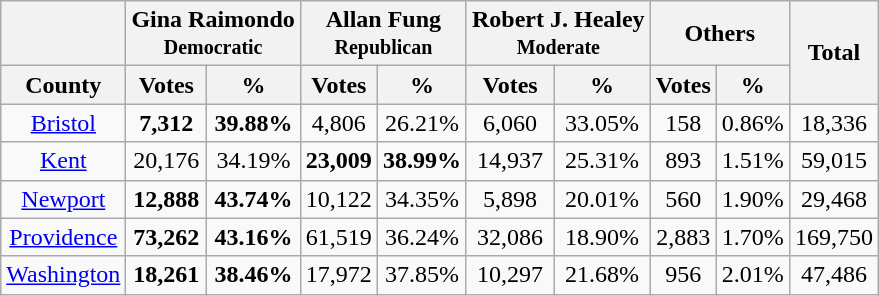<table class="wikitable sortable" style="text-align:center">
<tr>
<th colspan=1></th>
<th align=center colspan=2>Gina Raimondo<br><small>Democratic</small></th>
<th align=center colspan=2>Allan Fung<br><small>Republican</small></th>
<th align=center colspan=2>Robert J. Healey<br><small>Moderate</small></th>
<th align=center colspan=2>Others</th>
<th align=center rowspan=2>Total</th>
</tr>
<tr>
<th align=center>County</th>
<th style="text-align:center;" data-sort-type="number">Votes</th>
<th style="text-align:center;" data-sort-type="number">%</th>
<th style="text-align:center;" data-sort-type="number">Votes</th>
<th style="text-align:center;" data-sort-type="number">%</th>
<th style="text-align:center;" data-sort-type="number">Votes</th>
<th style="text-align:center;" data-sort-type="number">%</th>
<th style="text-align:center;" data-sort-type="number">Votes</th>
<th style="text-align:center;" data-sort-type="number">%</th>
</tr>
<tr>
<td><a href='#'>Bristol</a></td>
<td><strong>7,312</strong></td>
<td><strong>39.88%</strong></td>
<td>4,806</td>
<td>26.21%</td>
<td>6,060</td>
<td>33.05%</td>
<td>158</td>
<td>0.86%</td>
<td>18,336</td>
</tr>
<tr>
<td><a href='#'>Kent</a></td>
<td>20,176</td>
<td>34.19%</td>
<td><strong>23,009</strong></td>
<td><strong>38.99%</strong></td>
<td>14,937</td>
<td>25.31%</td>
<td>893</td>
<td>1.51%</td>
<td>59,015</td>
</tr>
<tr>
<td><a href='#'>Newport</a></td>
<td><strong>12,888</strong></td>
<td><strong>43.74%</strong></td>
<td>10,122</td>
<td>34.35%</td>
<td>5,898</td>
<td>20.01%</td>
<td>560</td>
<td>1.90%</td>
<td>29,468</td>
</tr>
<tr>
<td><a href='#'>Providence</a></td>
<td><strong>73,262</strong></td>
<td><strong>43.16%</strong></td>
<td>61,519</td>
<td>36.24%</td>
<td>32,086</td>
<td>18.90%</td>
<td>2,883</td>
<td>1.70%</td>
<td>169,750</td>
</tr>
<tr>
<td><a href='#'>Washington</a></td>
<td><strong>18,261</strong></td>
<td><strong>38.46%</strong></td>
<td>17,972</td>
<td>37.85%</td>
<td>10,297</td>
<td>21.68%</td>
<td>956</td>
<td>2.01%</td>
<td>47,486</td>
</tr>
</table>
